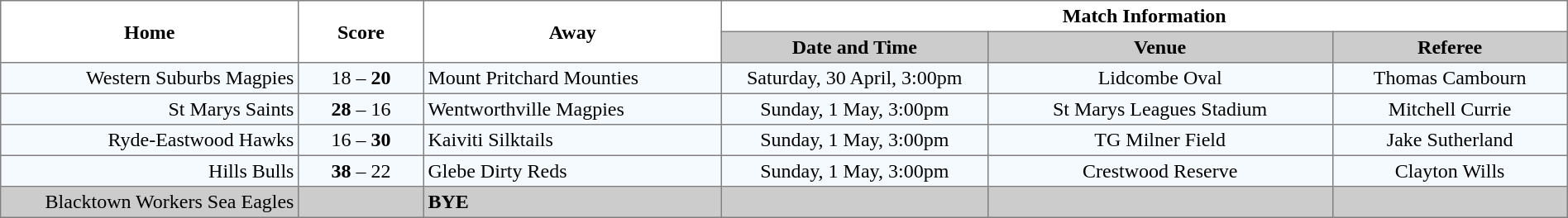<table border="1" cellpadding="3" cellspacing="0" width="100%" style="border-collapse:collapse;  text-align:center;">
<tr>
<th rowspan="2" width="19%">Home</th>
<th rowspan="2" width="8%">Score</th>
<th rowspan="2" width="19%">Away</th>
<th colspan="3">Match Information</th>
</tr>
<tr style="background:#CCCCCC">
<th width="17%">Date and Time</th>
<th width="22%">Venue</th>
<th width="50%">Referee</th>
</tr>
<tr style="text-align:center; background:#f5faff;">
<td align="right">Western Suburbs Magpies </td>
<td>18 – <strong>20</strong></td>
<td align="left"> Mount Pritchard Mounties</td>
<td>Saturday, 30 April, 3:00pm</td>
<td>Lidcombe Oval</td>
<td>Thomas Cambourn</td>
</tr>
<tr style="text-align:center; background:#f5faff;">
<td align="right">St Marys Saints </td>
<td><strong>28</strong> – 16</td>
<td align="left"> Wentworthville Magpies</td>
<td>Sunday, 1 May, 3:00pm</td>
<td>St Marys Leagues Stadium</td>
<td>Mitchell Currie</td>
</tr>
<tr style="text-align:center; background:#f5faff;">
<td align="right">Ryde-Eastwood Hawks </td>
<td>16 – <strong>30</strong></td>
<td align="left"> Kaiviti Silktails</td>
<td>Sunday, 1 May, 3:00pm</td>
<td>TG Milner Field</td>
<td>Jake Sutherland</td>
</tr>
<tr style="text-align:center; background:#f5faff;">
<td align="right">Hills Bulls </td>
<td><strong>38</strong> – 22</td>
<td align="left"> Glebe Dirty Reds</td>
<td>Sunday, 1 May, 3:00pm</td>
<td>Crestwood Reserve</td>
<td>Clayton Wills</td>
</tr>
<tr style="text-align:center; background:#CCCCCC;">
<td align="right">Blacktown Workers Sea Eagles </td>
<td></td>
<td align="left"><strong>BYE</strong></td>
<td></td>
<td></td>
<td></td>
</tr>
</table>
